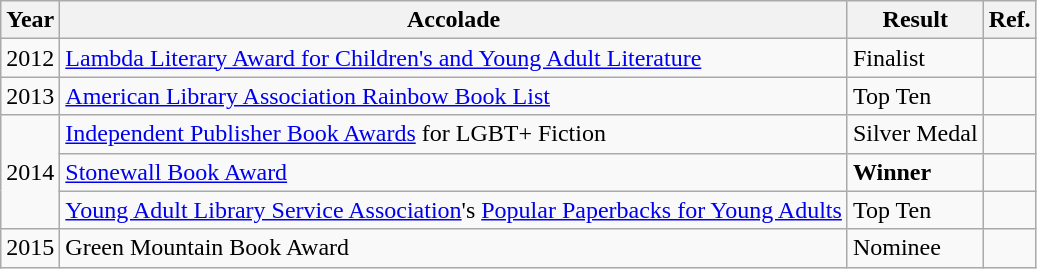<table class="wikitable sortable">
<tr>
<th>Year</th>
<th>Accolade</th>
<th>Result</th>
<th>Ref.</th>
</tr>
<tr>
<td>2012</td>
<td><a href='#'>Lambda Literary Award for Children's and Young Adult Literature</a></td>
<td>Finalist</td>
<td></td>
</tr>
<tr>
<td>2013</td>
<td><a href='#'>American Library Association Rainbow Book List</a></td>
<td>Top Ten</td>
<td></td>
</tr>
<tr>
<td rowspan="3">2014</td>
<td><a href='#'>Independent Publisher Book Awards</a> for LGBT+ Fiction</td>
<td>Silver Medal</td>
<td></td>
</tr>
<tr>
<td><a href='#'>Stonewall Book Award</a></td>
<td><strong>Winner</strong></td>
<td></td>
</tr>
<tr>
<td><a href='#'>Young Adult Library Service Association</a>'s <a href='#'>Popular Paperbacks for Young Adults</a></td>
<td>Top Ten</td>
<td></td>
</tr>
<tr>
<td>2015</td>
<td>Green Mountain Book Award</td>
<td>Nominee</td>
<td></td>
</tr>
</table>
